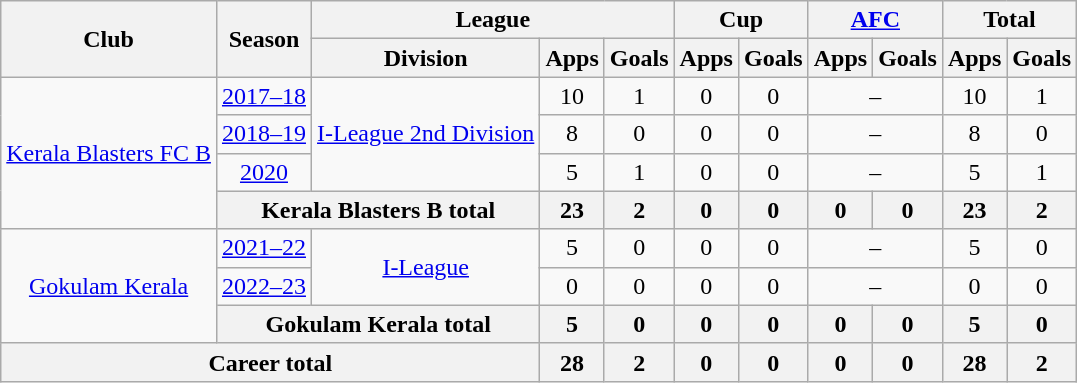<table class="wikitable" style="text-align: center;">
<tr>
<th rowspan="2">Club</th>
<th rowspan="2">Season</th>
<th colspan="3">League</th>
<th colspan="2">Cup</th>
<th colspan="2"><a href='#'>AFC</a></th>
<th colspan="2">Total</th>
</tr>
<tr>
<th>Division</th>
<th>Apps</th>
<th>Goals</th>
<th>Apps</th>
<th>Goals</th>
<th>Apps</th>
<th>Goals</th>
<th>Apps</th>
<th>Goals</th>
</tr>
<tr>
<td rowspan="4"><a href='#'>Kerala Blasters FC B</a></td>
<td><a href='#'>2017–18</a></td>
<td rowspan="3"><a href='#'>I-League 2nd Division</a></td>
<td>10</td>
<td>1</td>
<td>0</td>
<td>0</td>
<td colspan="2">–</td>
<td>10</td>
<td>1</td>
</tr>
<tr>
<td><a href='#'>2018–19</a></td>
<td>8</td>
<td>0</td>
<td>0</td>
<td>0</td>
<td colspan="2">–</td>
<td>8</td>
<td>0</td>
</tr>
<tr>
<td><a href='#'>2020</a></td>
<td>5</td>
<td>1</td>
<td>0</td>
<td>0</td>
<td colspan="2">–</td>
<td>5</td>
<td>1</td>
</tr>
<tr>
<th colspan="2">Kerala Blasters B total</th>
<th>23</th>
<th>2</th>
<th>0</th>
<th>0</th>
<th>0</th>
<th>0</th>
<th>23</th>
<th>2</th>
</tr>
<tr>
<td rowspan="3"><a href='#'>Gokulam Kerala</a></td>
<td><a href='#'>2021–22</a></td>
<td rowspan="2"><a href='#'>I-League</a></td>
<td>5</td>
<td>0</td>
<td>0</td>
<td>0</td>
<td colspan="2">–</td>
<td>5</td>
<td>0</td>
</tr>
<tr>
<td><a href='#'>2022–23</a></td>
<td>0</td>
<td>0</td>
<td>0</td>
<td>0</td>
<td colspan="2">–</td>
<td>0</td>
<td>0</td>
</tr>
<tr>
<th colspan="2">Gokulam Kerala total</th>
<th>5</th>
<th>0</th>
<th>0</th>
<th>0</th>
<th>0</th>
<th>0</th>
<th>5</th>
<th>0</th>
</tr>
<tr>
<th colspan="3">Career total</th>
<th>28</th>
<th>2</th>
<th>0</th>
<th>0</th>
<th>0</th>
<th>0</th>
<th>28</th>
<th>2</th>
</tr>
</table>
